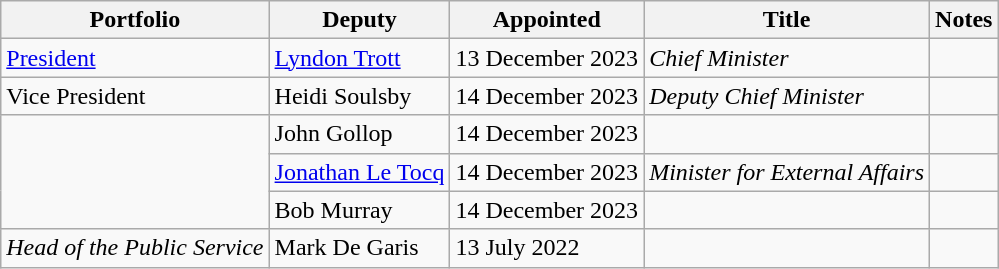<table class="wikitable">
<tr>
<th>Portfolio</th>
<th>Deputy</th>
<th>Appointed</th>
<th>Title</th>
<th>Notes</th>
</tr>
<tr>
<td><a href='#'>President</a></td>
<td><a href='#'>Lyndon Trott</a></td>
<td>13 December 2023</td>
<td><em>Chief Minister</em></td>
<td></td>
</tr>
<tr>
<td>Vice President</td>
<td>Heidi Soulsby</td>
<td>14 December 2023</td>
<td><em>Deputy Chief Minister</em></td>
<td></td>
</tr>
<tr>
<td rowspan="3"></td>
<td>John Gollop</td>
<td>14 December 2023</td>
<td></td>
<td></td>
</tr>
<tr>
<td><a href='#'>Jonathan Le Tocq</a></td>
<td>14 December 2023</td>
<td><em>Minister for External Affairs</em></td>
<td></td>
</tr>
<tr>
<td>Bob Murray</td>
<td>14 December 2023</td>
<td></td>
<td></td>
</tr>
<tr>
<td><em>Head of the Public Service</em></td>
<td>Mark De Garis</td>
<td>13 July 2022</td>
<td></td>
<td></td>
</tr>
</table>
